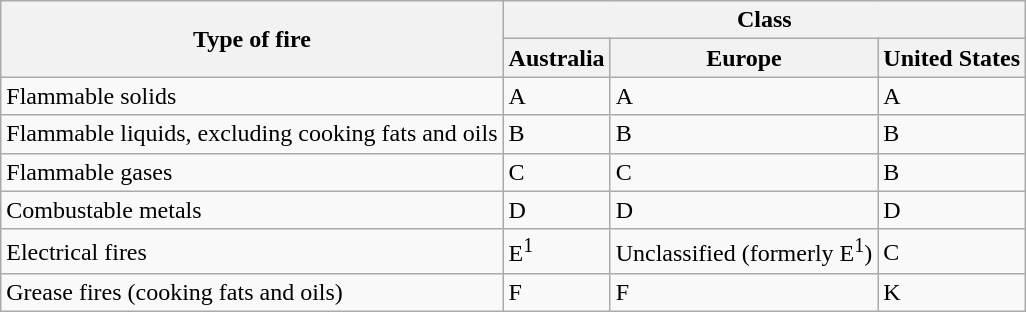<table class="wikitable">
<tr>
<th rowspan="2">Type of fire</th>
<th colspan="3">Class</th>
</tr>
<tr>
<th>Australia</th>
<th>Europe</th>
<th>United States</th>
</tr>
<tr>
<td>Flammable solids</td>
<td>A</td>
<td>A</td>
<td>A</td>
</tr>
<tr>
<td>Flammable liquids, excluding cooking fats and oils</td>
<td>B</td>
<td>B</td>
<td>B</td>
</tr>
<tr>
<td>Flammable gases</td>
<td>C</td>
<td>C</td>
<td>B</td>
</tr>
<tr>
<td>Combustable metals</td>
<td>D</td>
<td>D</td>
<td>D</td>
</tr>
<tr>
<td>Electrical fires</td>
<td>E<sup>1</sup></td>
<td>Unclassified (formerly E<sup>1</sup>)</td>
<td>C</td>
</tr>
<tr>
<td>Grease fires (cooking fats and oils)</td>
<td>F</td>
<td>F</td>
<td>K</td>
</tr>
</table>
